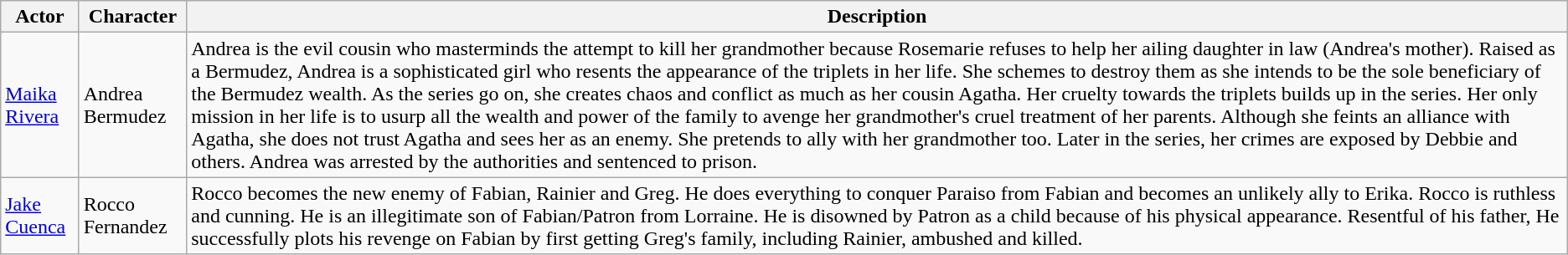<table class="wikitable">
<tr>
<th>Actor</th>
<th>Character</th>
<th>Description</th>
</tr>
<tr>
<td><a href='#'>Maika Rivera</a></td>
<td>Andrea Bermudez</td>
<td>Andrea is the evil cousin who masterminds the attempt to kill her grandmother because Rosemarie refuses to help her ailing daughter in law (Andrea's mother). Raised as a Bermudez, Andrea is a sophisticated girl who resents the appearance of the triplets in her life. She schemes to destroy them as she intends to be the sole beneficiary of the Bermudez wealth. As the series go on, she creates chaos and conflict as much as her cousin Agatha. Her cruelty towards the triplets builds up in the series. Her only mission in her life is to usurp all the wealth and power of the family to avenge her grandmother's cruel treatment of her parents. Although she feints an alliance with Agatha, she does not trust Agatha and sees her as an enemy. She pretends to ally with her grandmother too. Later in the series, her crimes are exposed by Debbie and others. Andrea was arrested by the authorities and sentenced to prison.</td>
</tr>
<tr>
<td><a href='#'>Jake Cuenca</a></td>
<td>Rocco Fernandez</td>
<td>Rocco becomes the new enemy of Fabian, Rainier and Greg. He does everything to conquer Paraiso from Fabian and becomes an unlikely ally to Erika. Rocco is ruthless and cunning. He is an illegitimate son of Fabian/Patron from Lorraine. He is disowned by Patron as a child because of his physical appearance. Resentful of his father, He successfully plots his revenge on Fabian by first getting Greg's family, including Rainier, ambushed and killed.</td>
</tr>
</table>
